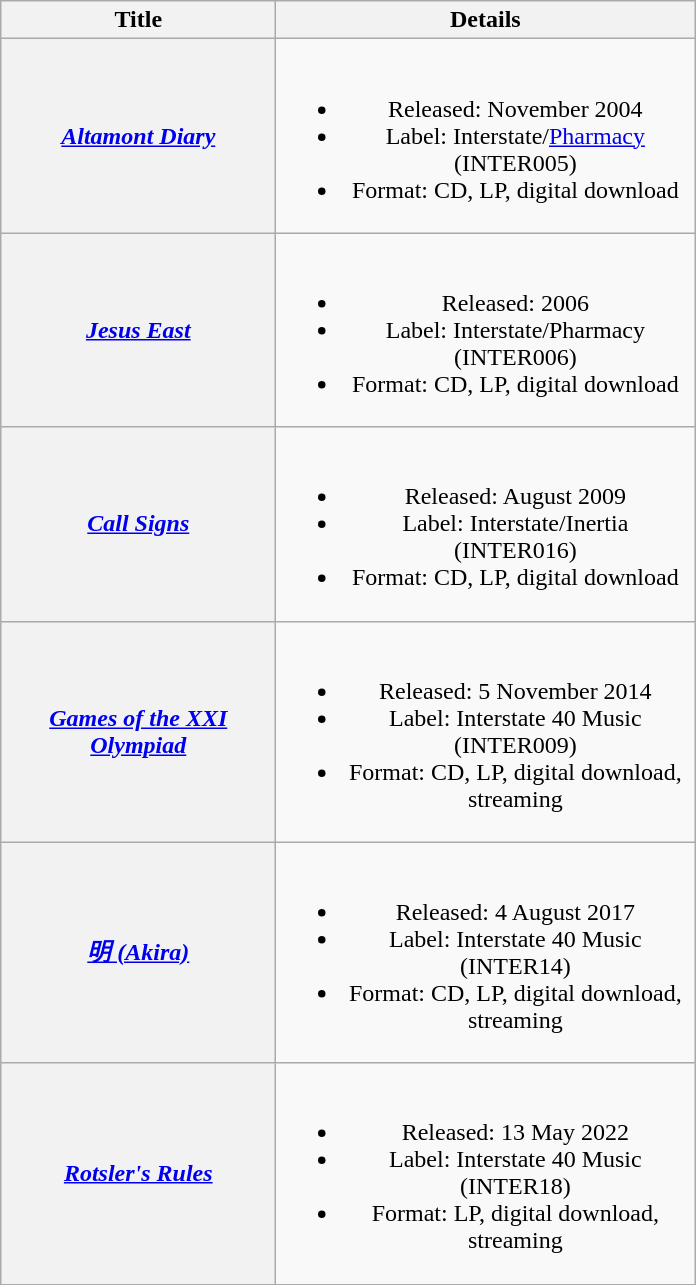<table class="wikitable plainrowheaders" style="text-align:center;" border="1">
<tr>
<th scope="col" style="width:11em;">Title</th>
<th scope="col" style="width:17em;">Details</th>
</tr>
<tr>
<th scope="row"><em><a href='#'>Altamont Diary</a></em></th>
<td><br><ul><li>Released: November 2004</li><li>Label: Interstate/<a href='#'>Pharmacy</a> (INTER005)</li><li>Format: CD, LP, digital download</li></ul></td>
</tr>
<tr>
<th scope="row"><em><a href='#'>Jesus East</a></em></th>
<td><br><ul><li>Released: 2006</li><li>Label: Interstate/Pharmacy (INTER006)</li><li>Format: CD, LP, digital download</li></ul></td>
</tr>
<tr>
<th scope="row"><em><a href='#'>Call Signs</a></em></th>
<td><br><ul><li>Released: August 2009</li><li>Label: Interstate/Inertia (INTER016)</li><li>Format: CD, LP, digital download</li></ul></td>
</tr>
<tr>
<th scope="row"><em><a href='#'>Games of the XXI Olympiad</a></em></th>
<td><br><ul><li>Released: 5 November 2014</li><li>Label: Interstate 40 Music (INTER009)</li><li>Format: CD, LP, digital download, streaming</li></ul></td>
</tr>
<tr>
<th scope="row"><em><a href='#'>明 (Akira)</a></em></th>
<td><br><ul><li>Released: 4 August 2017</li><li>Label: Interstate 40 Music (INTER14)</li><li>Format: CD, LP, digital download, streaming</li></ul></td>
</tr>
<tr>
<th scope="row"><em><a href='#'>Rotsler's Rules</a></em></th>
<td><br><ul><li>Released: 13 May 2022</li><li>Label: Interstate 40 Music (INTER18)</li><li>Format: LP, digital download, streaming</li></ul></td>
</tr>
</table>
